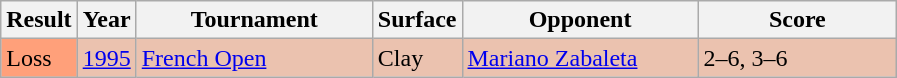<table class="sortable wikitable">
<tr>
<th style="width:40px;">Result</th>
<th style="width:30px;">Year</th>
<th style="width:150px;">Tournament</th>
<th style="width:50px;">Surface</th>
<th style="width:150px;">Opponent</th>
<th style="width:125px;" class="unsortable">Score</th>
</tr>
<tr style="background:#ebc2af;">
<td style="background:#ffa07a;">Loss</td>
<td><a href='#'>1995</a></td>
<td><a href='#'>French Open</a></td>
<td>Clay</td>
<td> <a href='#'>Mariano Zabaleta</a></td>
<td>2–6, 3–6</td>
</tr>
</table>
